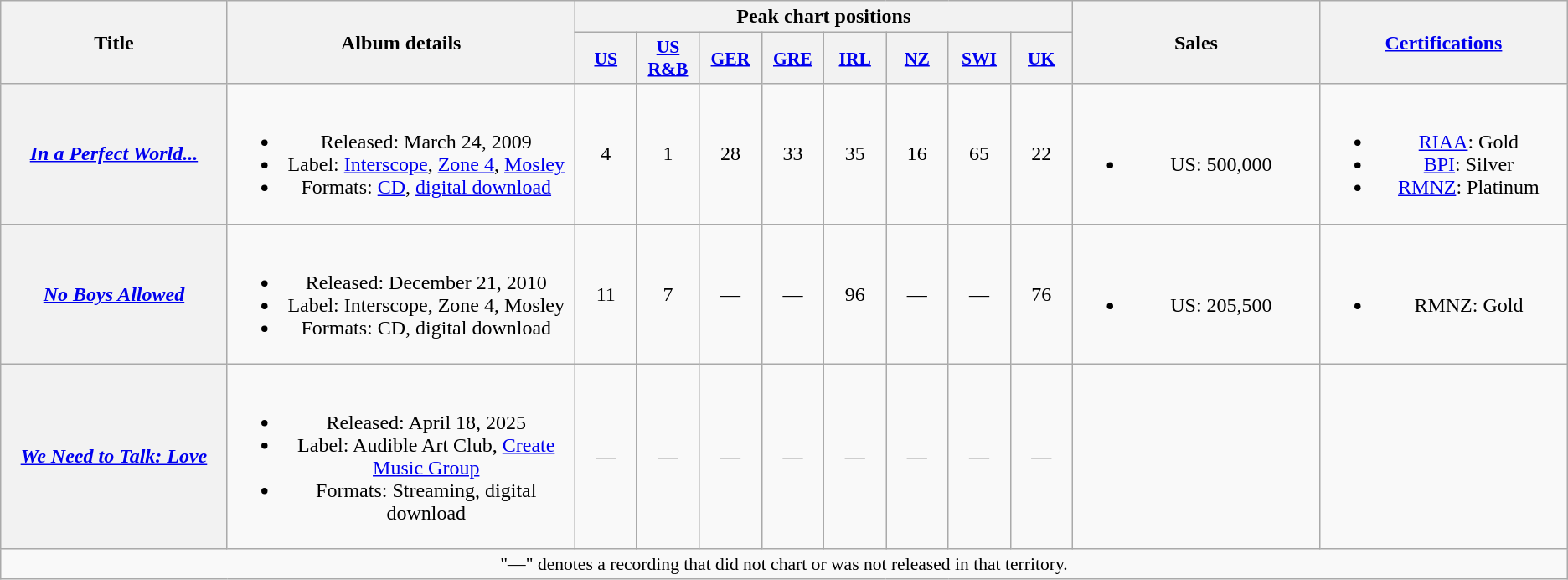<table class="wikitable plainrowheaders" style="text-align:center;" border="1">
<tr>
<th scope="col" rowspan="2" style="width:11em;">Title</th>
<th scope="col" rowspan="2" style="width:17em;">Album details</th>
<th scope="col" colspan="8">Peak chart positions</th>
<th scope="col" rowspan="2" style="width:12em;">Sales</th>
<th scope="col" rowspan="2" style="width:12em;"><a href='#'>Certifications</a></th>
</tr>
<tr>
<th scope="col" style="width:3em;font-size:90%;"><a href='#'>US</a><br></th>
<th scope="col" style="width:3em;font-size:90%;"><a href='#'>US R&B</a><br></th>
<th scope="col" style="width:3em;font-size:90%;"><a href='#'>GER</a><br></th>
<th scope="col" style="width:3em;font-size:90%;"><a href='#'>GRE</a><br></th>
<th scope="col" style="width:3em;font-size:90%;"><a href='#'>IRL</a><br></th>
<th scope="col" style="width:3em;font-size:90%;"><a href='#'>NZ</a><br></th>
<th scope="col" style="width:3em;font-size:90%;"><a href='#'>SWI</a><br></th>
<th scope="col" style="width:3em;font-size:90%;"><a href='#'>UK</a><br></th>
</tr>
<tr>
<th scope="row"><em><a href='#'>In a Perfect World...</a></em></th>
<td><br><ul><li>Released: March 24, 2009</li><li>Label: <a href='#'>Interscope</a>, <a href='#'>Zone 4</a>, <a href='#'>Mosley</a></li><li>Formats: <a href='#'>CD</a>, <a href='#'>digital download</a></li></ul></td>
<td>4</td>
<td>1</td>
<td>28</td>
<td>33</td>
<td>35</td>
<td>16</td>
<td>65</td>
<td>22</td>
<td><br><ul><li>US: 500,000</li></ul></td>
<td><br><ul><li><a href='#'>RIAA</a>: Gold</li><li><a href='#'>BPI</a>: Silver</li><li><a href='#'>RMNZ</a>: Platinum</li></ul></td>
</tr>
<tr>
<th scope="row"><em><a href='#'>No Boys Allowed</a></em></th>
<td><br><ul><li>Released: December 21, 2010</li><li>Label: Interscope, Zone 4, Mosley</li><li>Formats: CD, digital download</li></ul></td>
<td>11</td>
<td>7</td>
<td>—</td>
<td>—</td>
<td>96</td>
<td>—</td>
<td>—</td>
<td>76</td>
<td><br><ul><li>US: 205,500</li></ul></td>
<td><br><ul><li>RMNZ: Gold</li></ul></td>
</tr>
<tr>
<th scope="row"><em><a href='#'>We Need to Talk: Love</a></em></th>
<td><br><ul><li>Released: April 18, 2025</li><li>Label: Audible Art Club, <a href='#'>Create Music Group</a></li><li>Formats: Streaming, digital download</li></ul></td>
<td>—</td>
<td>—</td>
<td>—</td>
<td>—</td>
<td>—</td>
<td>—</td>
<td>—</td>
<td>—</td>
<td></td>
<td></td>
</tr>
<tr>
<td colspan="15" style="font-size:90%">"—" denotes a recording that did not chart or was not released in that territory.</td>
</tr>
</table>
